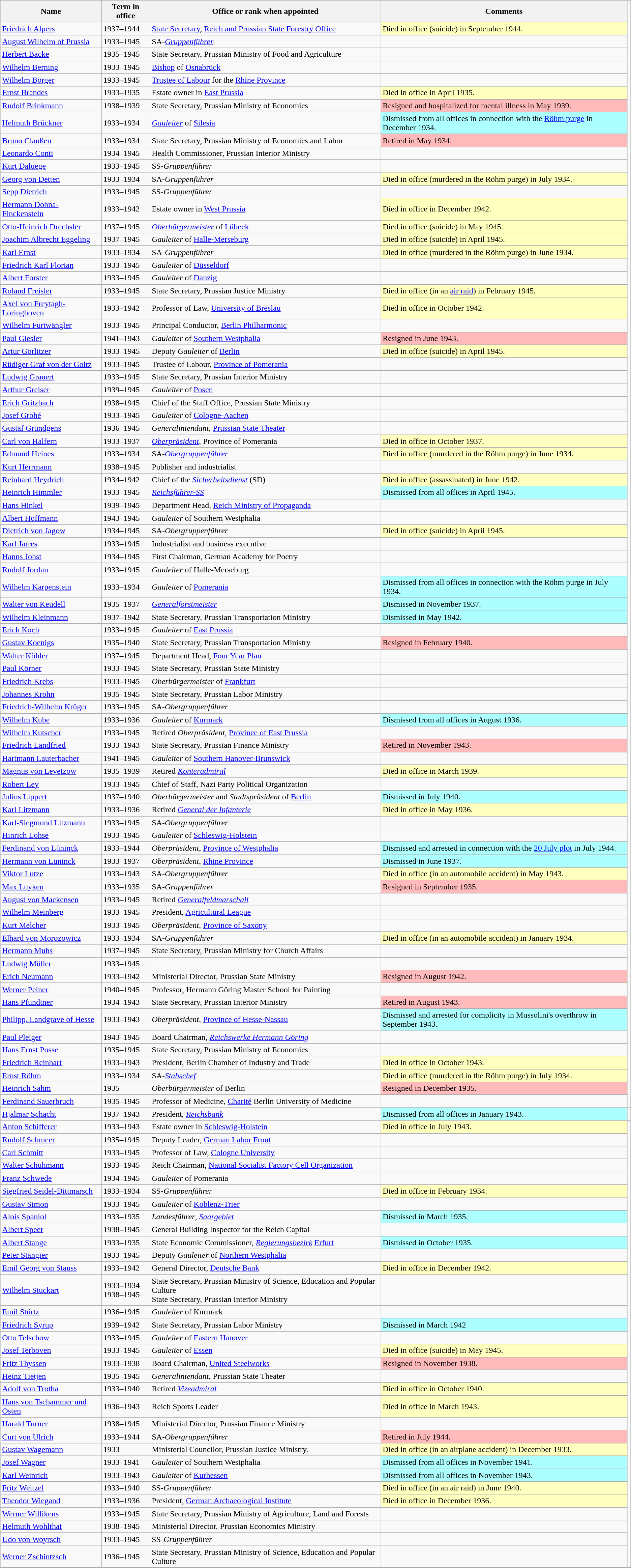<table class="wikitable sortable toptextcells">
<tr align="center" bgcolor="#dfdfdf">
<th class="unsortable">Name</th>
<th>Term in office</th>
<th>Office or rank when appointed</th>
<th>Comments</th>
</tr>
<tr>
<td><a href='#'>Friedrich Alpers</a></td>
<td>1937–1944</td>
<td><a href='#'>State Secretary</a>, <a href='#'>Reich and Prussian State Forestry Office</a></td>
<td style="background:#ffffbf">Died in office (suicide) in September 1944.</td>
</tr>
<tr>
<td><a href='#'>August Wilhelm of Prussia</a></td>
<td>1933–1945</td>
<td>SA-<em><a href='#'>Gruppenführer</a></em></td>
<td></td>
</tr>
<tr>
<td><a href='#'>Herbert Backe</a></td>
<td>1935–1945</td>
<td>State Secretary, Prussian Ministry of Food and Agriculture</td>
<td></td>
</tr>
<tr>
<td><a href='#'>Wilhelm Berning</a></td>
<td>1933–1945</td>
<td><a href='#'>Bishop</a> of <a href='#'>Osnabrück</a></td>
<td></td>
</tr>
<tr>
<td><a href='#'>Wilhelm Börger</a></td>
<td>1933–1945</td>
<td><a href='#'>Trustee of Labour</a> for the <a href='#'>Rhine Province</a></td>
<td></td>
</tr>
<tr>
<td><a href='#'>Ernst Brandes</a></td>
<td>1933–1935</td>
<td>Estate owner in <a href='#'>East Prussia</a></td>
<td style="background:#ffffbf">Died in office in April 1935.</td>
</tr>
<tr>
<td><a href='#'>Rudolf Brinkmann</a></td>
<td>1938–1939</td>
<td>State Secretary, Prussian Ministry of Economics</td>
<td style="background:#ffbbbb">Resigned and hospitalized for mental illness in May 1939.</td>
</tr>
<tr>
<td><a href='#'>Helmuth Brückner</a></td>
<td>1933–1934</td>
<td><em><a href='#'>Gauleiter</a></em> of <a href='#'>Silesia</a></td>
<td style="background:#adffff">Dismissed from all offices in connection with the <a href='#'>Röhm purge</a> in December 1934.</td>
</tr>
<tr>
<td><a href='#'>Bruno Claußen</a></td>
<td>1933–1934</td>
<td>State Secretary, Prussian Ministry of Economics and Labor</td>
<td style="background:#ffbbbb">Retired in May 1934.</td>
</tr>
<tr>
<td><a href='#'>Leonardo Conti</a></td>
<td>1934–1945</td>
<td>Health Commissioner, Prussian Interior Ministry</td>
<td></td>
</tr>
<tr>
<td><a href='#'>Kurt Daluege</a></td>
<td>1933–1945</td>
<td>SS-<em>Gruppenführer</em></td>
<td></td>
</tr>
<tr>
<td><a href='#'>Georg von Detten</a></td>
<td>1933–1934</td>
<td>SA-<em>Gruppenführer</em></td>
<td style="background:#ffffbf">Died in office (murdered in the Röhm purge) in July 1934.</td>
</tr>
<tr>
<td><a href='#'>Sepp Dietrich</a></td>
<td>1933–1945</td>
<td>SS-<em>Gruppenführer</em></td>
<td></td>
</tr>
<tr>
<td><a href='#'>Hermann Dohna-Finckenstein</a></td>
<td>1933–1942</td>
<td>Estate owner in <a href='#'>West Prussia</a></td>
<td style="background:#ffffbf">Died in office in December 1942.</td>
</tr>
<tr>
<td><a href='#'>Otto-Heinrich Drechsler</a></td>
<td>1937–1945</td>
<td><em><a href='#'>Oberbürgermeister</a></em> of <a href='#'>Lübeck</a></td>
<td style="background:#ffffbf">Died in office (suicide) in May 1945.</td>
</tr>
<tr>
<td><a href='#'>Joachim Albrecht Eggeling</a></td>
<td>1937–1945</td>
<td><em>Gauleiter</em> of <a href='#'>Halle-Merseburg</a></td>
<td style="background:#ffffbf">Died in office (suicide) in April 1945.</td>
</tr>
<tr>
<td><a href='#'>Karl Ernst</a></td>
<td>1933–1934</td>
<td>SA-<em>Gruppenführer</em></td>
<td style="background:#ffffbf">Died in office (murdered in the Röhm purge) in June 1934.</td>
</tr>
<tr>
<td><a href='#'>Friedrich Karl Florian</a></td>
<td>1933–1945</td>
<td><em>Gauleiter</em> of <a href='#'>Düsseldorf</a></td>
<td></td>
</tr>
<tr>
<td><a href='#'>Albert Forster</a></td>
<td>1933–1945</td>
<td><em>Gauleiter</em> of <a href='#'>Danzig</a></td>
<td></td>
</tr>
<tr>
<td><a href='#'>Roland Freisler</a></td>
<td>1933–1945</td>
<td>State Secretary, Prussian Justice Ministry</td>
<td style="background:#ffffbf">Died in office (in an <a href='#'>air raid</a>) in February 1945.</td>
</tr>
<tr>
<td><a href='#'>Axel von Freytagh-Loringhoven</a></td>
<td>1933–1942</td>
<td>Professor of Law, <a href='#'>University of Breslau</a></td>
<td style="background:#ffffbf">Died in office in October 1942.</td>
</tr>
<tr>
<td><a href='#'>Wilhelm Furtwängler</a></td>
<td>1933–1945</td>
<td>Principal Conductor, <a href='#'>Berlin Philharmonic</a></td>
<td></td>
</tr>
<tr>
<td><a href='#'>Paul Giesler</a></td>
<td>1941–1943</td>
<td><em>Gauleiter</em> of <a href='#'>Southern Westphalia</a></td>
<td style="background:#ffbbbb">Resigned in June 1943.</td>
</tr>
<tr>
<td><a href='#'>Artur Görlitzer</a></td>
<td>1933–1945</td>
<td>Deputy <em>Gauleiter</em> of <a href='#'>Berlin</a></td>
<td style="background:#ffffbf">Died in office (suicide) in April 1945.</td>
</tr>
<tr>
<td><a href='#'>Rüdiger Graf von der Goltz</a></td>
<td>1933–1945</td>
<td>Trustee of Labour, <a href='#'>Province of Pomerania</a></td>
<td></td>
</tr>
<tr>
<td><a href='#'>Ludwig Grauert</a></td>
<td>1933–1945</td>
<td>State Secretary, Prussian Interior Ministry</td>
<td></td>
</tr>
<tr>
<td><a href='#'>Arthur Greiser</a></td>
<td>1939–1945</td>
<td><em>Gauleiter</em> of <a href='#'>Posen</a></td>
<td></td>
</tr>
<tr>
<td><a href='#'>Erich Gritzbach</a></td>
<td>1938–1945</td>
<td>Chief of the Staff Office, Prussian State Ministry</td>
<td></td>
</tr>
<tr>
<td><a href='#'>Josef Grohé</a></td>
<td>1933–1945</td>
<td><em>Gauleiter</em> of <a href='#'>Cologne-Aachen</a></td>
<td></td>
</tr>
<tr>
<td><a href='#'>Gustaf Gründgens</a></td>
<td>1936–1945</td>
<td><em>Generalintendant</em>, <a href='#'>Prussian State Theater</a></td>
<td></td>
</tr>
<tr>
<td><a href='#'>Carl von Halfern</a></td>
<td>1933–1937</td>
<td><em><a href='#'>Oberpräsident</a></em>, Province of Pomerania</td>
<td style="background:#ffffbf">Died in office in October 1937.</td>
</tr>
<tr>
<td><a href='#'>Edmund Heines</a></td>
<td>1933–1934</td>
<td>SA-<em><a href='#'>Obergruppenführer</a></em></td>
<td style="background:#ffffbf">Died in office (murdered in the Röhm purge) in June 1934.</td>
</tr>
<tr>
<td><a href='#'>Kurt Herrmann</a></td>
<td>1938–1945</td>
<td>Publisher and industrialist</td>
<td></td>
</tr>
<tr>
<td><a href='#'>Reinhard Heydrich</a></td>
<td>1934–1942</td>
<td>Chief of the <em><a href='#'>Sicherheitsdienst</a></em> (SD)</td>
<td style="background:#ffffbf">Died in office (assassinated) in June 1942.</td>
</tr>
<tr>
<td><a href='#'>Heinrich Himmler</a></td>
<td>1933–1945</td>
<td><em><a href='#'>Reichsführer-SS</a></em></td>
<td style="background:#adffff">Dismissed from all offices in April 1945.</td>
</tr>
<tr>
<td><a href='#'>Hans Hinkel</a></td>
<td>1939–1945</td>
<td>Department Head, <a href='#'>Reich Ministry of Propaganda</a></td>
<td></td>
</tr>
<tr>
<td><a href='#'>Albert Hoffmann</a></td>
<td>1943–1945</td>
<td><em>Gauleiter</em> of Southern Westphalia</td>
<td></td>
</tr>
<tr>
<td><a href='#'>Dietrich von Jagow</a></td>
<td>1934–1945</td>
<td>SA-<em>Obergruppenführer</em></td>
<td style="background:#ffffbf">Died in office (suicide) in April 1945.</td>
</tr>
<tr>
<td><a href='#'>Karl Jarres</a></td>
<td>1933–1945</td>
<td>Industrialist and business executive</td>
<td></td>
</tr>
<tr>
<td><a href='#'>Hanns Johst</a></td>
<td>1934–1945</td>
<td>First Chairman, German Academy for Poetry</td>
<td></td>
</tr>
<tr>
<td><a href='#'>Rudolf Jordan</a></td>
<td>1933–1945</td>
<td><em>Gauleiter</em> of Halle-Merseburg</td>
<td></td>
</tr>
<tr>
<td><a href='#'>Wilhelm Karpenstein</a></td>
<td>1933–1934</td>
<td><em>Gauleiter</em> of <a href='#'>Pomerania</a></td>
<td style="background:#adffff">Dismissed from all offices in connection with the Röhm purge in July 1934.</td>
</tr>
<tr>
<td><a href='#'>Walter von Keudell</a></td>
<td>1935–1937</td>
<td><em><a href='#'>Generalforstmeister</a></em></td>
<td style="background:#adffff">Dismissed in November 1937.</td>
</tr>
<tr>
<td><a href='#'>Wilhelm Kleinmann</a></td>
<td>1937–1942</td>
<td>State Secretary, Prussian Transportation Ministry</td>
<td style="background:#adffff">Dismissed in May 1942.</td>
</tr>
<tr>
<td><a href='#'>Erich Koch</a></td>
<td>1933–1945</td>
<td><em>Gauleiter</em> of <a href='#'>East Prussia</a></td>
<td></td>
</tr>
<tr>
<td><a href='#'>Gustav Koenigs</a></td>
<td>1935–1940</td>
<td>State Secretary, Prussian Transportation Ministry</td>
<td style="background:#ffbbbb">Resigned in February 1940.</td>
</tr>
<tr>
<td><a href='#'>Walter Köhler</a></td>
<td>1937–1945</td>
<td>Department Head, <a href='#'>Four Year Plan</a></td>
<td></td>
</tr>
<tr>
<td><a href='#'>Paul Körner</a></td>
<td>1933–1945</td>
<td>State Secretary, Prussian State Ministry</td>
<td></td>
</tr>
<tr>
<td><a href='#'>Friedrich Krebs</a></td>
<td>1933–1945</td>
<td><em>Oberbürgermeister</em> of <a href='#'>Frankfurt</a></td>
<td></td>
</tr>
<tr>
<td><a href='#'>Johannes Krohn</a></td>
<td>1935–1945</td>
<td>State Secretary, Prussian Labor Ministry</td>
<td></td>
</tr>
<tr>
<td><a href='#'>Friedrich-Wilhelm Krüger</a></td>
<td>1933–1945</td>
<td>SA-<em>Obergruppenführer</em></td>
<td></td>
</tr>
<tr>
<td><a href='#'>Wilhelm Kube</a></td>
<td>1933–1936</td>
<td><em>Gauleiter</em> of <a href='#'>Kurmark</a></td>
<td style="background:#adffff">Dismissed from all offices in August 1936.</td>
</tr>
<tr>
<td><a href='#'>Wilhelm Kutscher</a></td>
<td>1933–1945</td>
<td>Retired <em>Oberpräsident</em>, <a href='#'>Province of East Prussia</a></td>
<td></td>
</tr>
<tr>
<td><a href='#'>Friedrich Landfried</a></td>
<td>1933–1943</td>
<td>State Secretary, Prussian Finance Ministry</td>
<td style="background:#ffbbbb">Retired in November 1943.</td>
</tr>
<tr>
<td><a href='#'>Hartmann Lauterbacher</a></td>
<td>1941–1945</td>
<td><em>Gauleiter</em> of <a href='#'>Southern Hanover-Brunswick</a></td>
<td></td>
</tr>
<tr>
<td><a href='#'>Magnus von Levetzow</a></td>
<td>1935–1939</td>
<td>Retired <em><a href='#'>Konteradmiral</a></em></td>
<td style="background:#ffffbf">Died in office in March 1939.</td>
</tr>
<tr>
<td><a href='#'>Robert Ley</a></td>
<td>1933–1945</td>
<td>Chief of Staff, Nazi Party Political Organization</td>
<td></td>
</tr>
<tr>
<td><a href='#'>Julius Lippert</a></td>
<td>1937–1940</td>
<td><em>Oberbürgermeister</em> and <em>Stadtspräsident</em> of <a href='#'>Berlin</a></td>
<td style="background:#adffff">Dismissed in July 1940.</td>
</tr>
<tr>
<td><a href='#'>Karl Litzmann</a></td>
<td>1933–1936</td>
<td>Retired <em><a href='#'>General der Infanterie</a></em></td>
<td style="background:#ffffbf">Died in office in May 1936.</td>
</tr>
<tr>
<td><a href='#'>Karl-Siegmund Litzmann</a></td>
<td>1933–1945</td>
<td>SA-<em>Obergruppenführer</em></td>
<td></td>
</tr>
<tr>
<td><a href='#'>Hinrich Lohse</a></td>
<td>1933–1945</td>
<td><em>Gauleiter</em> of <a href='#'>Schleswig-Holstein</a></td>
<td></td>
</tr>
<tr>
<td><a href='#'>Ferdinand von Lüninck</a></td>
<td>1933–1944</td>
<td><em>Oberpräsident</em>, <a href='#'>Province of Westphalia</a></td>
<td style="background:#adffff">Dismissed and arrested in connection with the <a href='#'>20 July plot</a> in July 1944.</td>
</tr>
<tr>
<td><a href='#'>Hermann von Lüninck</a></td>
<td>1933–1937</td>
<td><em>Oberpräsident</em>, <a href='#'>Rhine Province</a></td>
<td style="background:#adffff">Dismissed in June 1937.</td>
</tr>
<tr>
<td><a href='#'>Viktor Lutze</a></td>
<td>1933–1943</td>
<td>SA-<em>Obergruppenführer</em></td>
<td style="background:#ffffbf">Died in office (in an automobile accident) in May 1943.</td>
</tr>
<tr>
<td><a href='#'>Max Luyken</a></td>
<td>1933–1935</td>
<td>SA-<em>Gruppenführer</em></td>
<td style="background:#ffbbbb">Resigned in September 1935.</td>
</tr>
<tr>
<td><a href='#'>August von Mackensen</a></td>
<td>1933–1945</td>
<td>Retired <em><a href='#'>Generalfeldmarschall</a></em></td>
<td></td>
</tr>
<tr>
<td><a href='#'>Wilhelm Meinberg</a></td>
<td>1933–1945</td>
<td>President, <a href='#'>Agricultural League</a></td>
<td></td>
</tr>
<tr>
<td><a href='#'>Kurt Melcher</a></td>
<td>1933–1945</td>
<td><em>Oberpräsident</em>, <a href='#'>Province of Saxony</a></td>
<td></td>
</tr>
<tr>
<td><a href='#'>Elhard von Morozowicz</a></td>
<td>1933–1934</td>
<td>SA-<em>Gruppenführer</em></td>
<td style="background:#ffffbf">Died in office (in an automobile accident) in January 1934.</td>
</tr>
<tr>
<td><a href='#'>Hermann Muhs</a></td>
<td>1937–1945</td>
<td>State Secretary, Prussian Ministry for Church Affairs</td>
<td></td>
</tr>
<tr>
<td><a href='#'>Ludwig Müller</a></td>
<td>1933–1945</td>
<td></td>
<td></td>
</tr>
<tr>
<td><a href='#'>Erich Neumann</a></td>
<td>1933–1942</td>
<td>Ministerial Director, Prussian State Ministry</td>
<td style="background:#ffbbbb">Resigned in August 1942.</td>
</tr>
<tr>
<td><a href='#'>Werner Peiner</a></td>
<td>1940–1945</td>
<td>Professor, Hermann Göring Master School for Painting</td>
<td></td>
</tr>
<tr>
<td><a href='#'>Hans Pfundtner</a></td>
<td>1934–1943</td>
<td>State Secretary, Prussian Interior Ministry</td>
<td style="background:#ffbbbb">Retired in August 1943.</td>
</tr>
<tr>
<td><a href='#'>Philipp, Landgrave of Hesse</a></td>
<td>1933–1943</td>
<td><em>Oberpräsident</em>, <a href='#'>Province of Hesse-Nassau</a></td>
<td style="background:#adffff">Dismissed and arrested for complicity in Mussolini's overthrow in September 1943.</td>
</tr>
<tr>
<td><a href='#'>Paul Pleiger</a></td>
<td>1943–1945</td>
<td>Board Chairman, <em><a href='#'>Reichswerke Hermann Göring</a></em></td>
<td></td>
</tr>
<tr>
<td><a href='#'>Hans Ernst Posse</a></td>
<td>1935–1945</td>
<td>State Secretary, Prussian Ministry of Economics</td>
<td></td>
</tr>
<tr>
<td><a href='#'>Friedrich Reinhart</a></td>
<td>1933–1943</td>
<td>President, Berlin Chamber of Industry and Trade</td>
<td style="background:#ffffbf">Died in office in October 1943.</td>
</tr>
<tr>
<td><a href='#'>Ernst Röhm</a></td>
<td>1933–1934</td>
<td>SA-<em><a href='#'>Stabschef</a></em></td>
<td style="background:#ffffbf">Died in office (murdered in the Röhm purge) in July 1934.</td>
</tr>
<tr>
<td><a href='#'>Heinrich Sahm</a></td>
<td>1935</td>
<td><em>Oberbürgermeister</em> of Berlin</td>
<td style="background:#ffbbbb">Resigned in December 1935.</td>
</tr>
<tr>
<td><a href='#'>Ferdinand Sauerbruch</a></td>
<td>1935–1945</td>
<td>Professor of Medicine, <a href='#'>Charité</a> Berlin University of Medicine</td>
<td></td>
</tr>
<tr>
<td><a href='#'>Hjalmar Schacht</a></td>
<td>1937–1943</td>
<td>President, <em><a href='#'>Reichsbank</a></em></td>
<td style="background:#adffff">Dismissed from all offices in January 1943.</td>
<td></td>
</tr>
<tr>
<td><a href='#'>Anton Schifferer</a></td>
<td>1933–1943</td>
<td>Estate owner in <a href='#'>Schleswig-Holstein</a></td>
<td style="background:#ffffbf">Died in office in July 1943.</td>
</tr>
<tr>
<td><a href='#'>Rudolf Schmeer</a></td>
<td>1935–1945</td>
<td>Deputy Leader, <a href='#'>German Labor Front</a></td>
<td></td>
</tr>
<tr>
<td><a href='#'>Carl Schmitt</a></td>
<td>1933–1945</td>
<td>Professor of Law, <a href='#'>Cologne  University</a></td>
<td></td>
</tr>
<tr>
<td><a href='#'>Walter Schuhmann</a></td>
<td>1933–1945</td>
<td>Reich Chairman, <a href='#'>National Socialist Factory Cell Organization</a></td>
<td></td>
</tr>
<tr>
<td><a href='#'>Franz Schwede</a></td>
<td>1934–1945</td>
<td><em>Gauleiter</em> of Pomerania</td>
<td></td>
</tr>
<tr>
<td><a href='#'>Siegfried Seidel-Dittmarsch</a></td>
<td>1933–1934</td>
<td>SS-<em>Gruppenführer</em></td>
<td style="background:#ffffbf">Died in office in February 1934.</td>
</tr>
<tr>
<td><a href='#'>Gustav Simon</a></td>
<td>1933–1945</td>
<td><em>Gauleiter</em> of <a href='#'>Koblenz-Trier</a></td>
<td></td>
</tr>
<tr>
<td><a href='#'>Alois Spaniol</a></td>
<td>1933–1935</td>
<td><em>Landesführer</em>, <em><a href='#'>Saargebiet</a></em></td>
<td style="background:#adffff">Dismissed in March 1935.</td>
</tr>
<tr>
<td><a href='#'>Albert Speer</a></td>
<td>1938–1945</td>
<td>General Building Inspector for the Reich Capital</td>
<td></td>
</tr>
<tr>
<td><a href='#'>Albert Stange</a></td>
<td>1933–1935</td>
<td>State Economic Commissioner, <em><a href='#'>Regierungsbezirk</a></em> <a href='#'>Erfurt</a></td>
<td style="background:#adffff">Dismissed in October 1935.</td>
</tr>
<tr>
<td><a href='#'>Peter Stangier</a></td>
<td>1933–1945</td>
<td>Deputy <em>Gauleiter</em> of <a href='#'>Northern Westphalia</a></td>
<td></td>
</tr>
<tr>
<td><a href='#'>Emil Georg von Stauss</a></td>
<td>1933–1942</td>
<td>General Director, <a href='#'>Deutsche Bank</a></td>
<td style="background:#ffffbf">Died in office in December 1942.</td>
</tr>
<tr>
<td><a href='#'>Wilhelm Stuckart</a></td>
<td>1933–1934<br>1938–1945</td>
<td>State Secretary, Prussian Ministry of Science, Education and Popular Culture<br>State Secretary, Prussian Interior Ministry</td>
<td></td>
</tr>
<tr>
<td><a href='#'>Emil Stürtz</a></td>
<td>1936–1945</td>
<td><em>Gauleiter</em> of Kurmark</td>
<td></td>
</tr>
<tr>
<td><a href='#'>Friedrich Syrup</a></td>
<td>1939–1942</td>
<td>State Secretary, Prussian Labor Ministry</td>
<td style="background:#adffff">Dismissed in March 1942</td>
</tr>
<tr>
<td><a href='#'>Otto Telschow</a></td>
<td>1933–1945</td>
<td><em>Gauleiter</em> of <a href='#'>Eastern Hanover</a></td>
<td></td>
</tr>
<tr>
<td><a href='#'>Josef Terboven</a></td>
<td>1933–1945</td>
<td><em>Gauleiter</em> of <a href='#'>Essen</a></td>
<td style="background:#ffffbf">Died in office (suicide) in May 1945.</td>
</tr>
<tr>
<td><a href='#'>Fritz Thyssen</a></td>
<td>1933–1938</td>
<td>Board Chairman, <a href='#'>United Steelworks</a></td>
<td style="background:#ffbbbb">Resigned in November 1938.</td>
</tr>
<tr>
<td><a href='#'>Heinz Tietjen</a></td>
<td>1935–1945</td>
<td><em>Generalintendant</em>, Prussian State Theater</td>
<td></td>
</tr>
<tr>
<td><a href='#'>Adolf von Trotha</a></td>
<td>1933–1940</td>
<td>Retired <em><a href='#'>Vizeadmiral</a></em></td>
<td style="background:#ffffbf">Died in office in October 1940.</td>
</tr>
<tr>
<td><a href='#'>Hans von Tschammer und Osten</a></td>
<td>1936–1943</td>
<td>Reich Sports Leader</td>
<td style="background:#ffffbf">Died in office in March 1943.</td>
</tr>
<tr>
<td><a href='#'>Harald Turner</a></td>
<td>1938–1945</td>
<td>Ministerial Director, Prussian Finance Ministry</td>
<td></td>
</tr>
<tr>
<td><a href='#'>Curt von Ulrich</a></td>
<td>1933–1944</td>
<td>SA-<em>Obergruppenführer</em></td>
<td style="background:#ffbbbb">Retired in July 1944.</td>
</tr>
<tr>
<td><a href='#'>Gustav Wagemann</a></td>
<td>1933</td>
<td>Ministerial Councilor, Prussian Justice Ministry.</td>
<td style="background:#ffffbf">Died in office (in an airplane accident) in December 1933.</td>
</tr>
<tr>
<td><a href='#'>Josef Wagner</a></td>
<td>1933–1941</td>
<td><em>Gauleiter</em> of Southern Westphalia</td>
<td style="background:#adffff">Dismissed from all offices in November 1941.</td>
</tr>
<tr>
<td><a href='#'>Karl Weinrich</a></td>
<td>1933–1943</td>
<td><em>Gauleiter</em> of <a href='#'>Kurhessen</a></td>
<td style="background:#adffff">Dismissed from all offices in November 1943.</td>
</tr>
<tr>
<td><a href='#'>Fritz Weitzel</a></td>
<td>1933–1940</td>
<td>SS-<em>Gruppenführer</em></td>
<td style="background:#ffffbf">Died in office (in an air raid) in June 1940.</td>
</tr>
<tr>
<td><a href='#'>Theodor Wiegand</a></td>
<td>1933–1936</td>
<td>President, <a href='#'>German Archaeological Institute</a></td>
<td style="background:#ffffbf">Died in office in December 1936.</td>
</tr>
<tr>
<td><a href='#'>Werner Willikens</a></td>
<td>1933–1945</td>
<td>State Secretary, Prussian Ministry of Agriculture, Land and Forests</td>
<td></td>
</tr>
<tr>
<td><a href='#'>Helmuth Wohlthat</a></td>
<td>1938–1945</td>
<td>Ministerial Director, Prussian Economics Ministry</td>
<td></td>
</tr>
<tr>
<td><a href='#'>Udo von Woyrsch</a></td>
<td>1933–1945</td>
<td>SS-<em>Gruppenführer</em></td>
<td></td>
</tr>
<tr>
<td><a href='#'>Werner Zschintzsch</a></td>
<td>1936–1945</td>
<td>State Secretary, Prussian Ministry of Science, Education and Popular Culture</td>
<td></td>
</tr>
</table>
